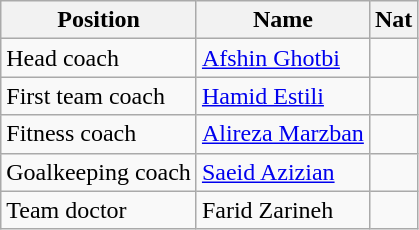<table class="wikitable">
<tr>
<th>Position</th>
<th>Name</th>
<th>Nat</th>
</tr>
<tr>
<td>Head coach</td>
<td><a href='#'>Afshin Ghotbi</a></td>
<td><br></td>
</tr>
<tr>
<td>First team coach</td>
<td><a href='#'>Hamid Estili</a></td>
<td></td>
</tr>
<tr>
<td>Fitness coach</td>
<td><a href='#'>Alireza Marzban</a></td>
<td><br></td>
</tr>
<tr>
<td>Goalkeeping coach</td>
<td><a href='#'>Saeid Azizian</a></td>
<td></td>
</tr>
<tr>
<td>Team doctor</td>
<td>Farid Zarineh</td>
<td></td>
</tr>
</table>
